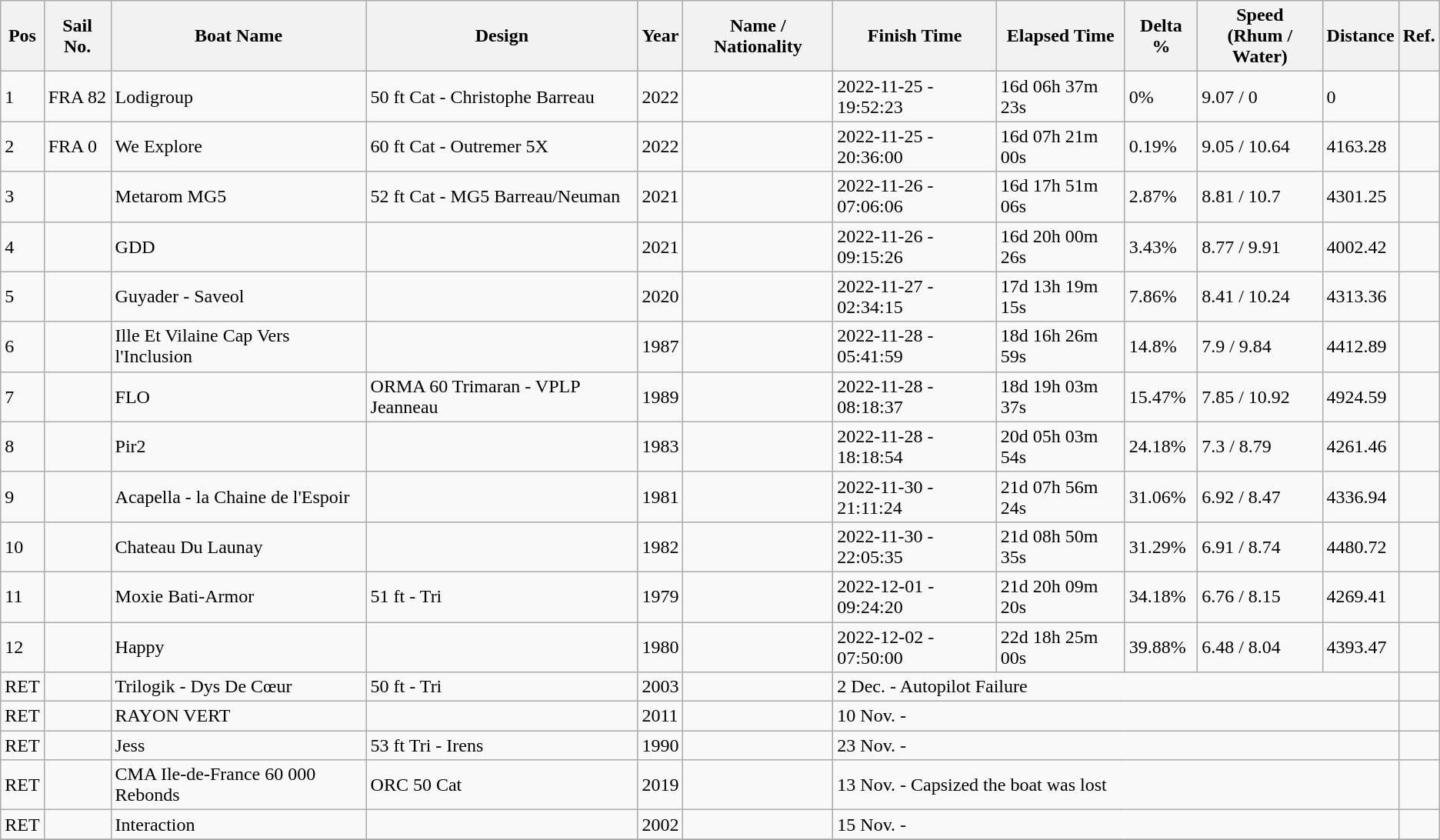<table class="wikitable sortable">
<tr>
<th>Pos</th>
<th>Sail No.</th>
<th>Boat Name</th>
<th>Design</th>
<th>Year</th>
<th>Name / Nationality</th>
<th>Finish Time</th>
<th>Elapsed Time</th>
<th>Delta %</th>
<th>Speed<br>(Rhum / Water)</th>
<th>Distance</th>
<th>Ref.</th>
</tr>
<tr>
<td>1</td>
<td>FRA 82</td>
<td>Lodigroup</td>
<td>50 ft Cat - Christophe Barreau</td>
<td>2022</td>
<td></td>
<td>2022-11-25 - 19:52:23</td>
<td>16d 06h 37m 23s</td>
<td>0%</td>
<td>9.07 / 0</td>
<td>0</td>
<td></td>
</tr>
<tr>
<td>2</td>
<td>FRA 0</td>
<td>We Explore</td>
<td>60 ft Cat - Outremer 5X</td>
<td>2022</td>
<td></td>
<td>2022-11-25 - 20:36:00</td>
<td>16d 07h 21m 00s</td>
<td>0.19%</td>
<td>9.05 / 10.64</td>
<td>4163.28</td>
<td></td>
</tr>
<tr>
<td>3</td>
<td></td>
<td>Metarom MG5</td>
<td>52 ft Cat - MG5 Barreau/Neuman</td>
<td>2021</td>
<td></td>
<td>2022-11-26 - 07:06:06</td>
<td>16d 17h 51m 06s</td>
<td>2.87%</td>
<td>8.81 / 10.7</td>
<td>4301.25</td>
<td></td>
</tr>
<tr>
<td>4</td>
<td></td>
<td>GDD</td>
<td></td>
<td>2021</td>
<td></td>
<td>2022-11-26 - 09:15:26</td>
<td>16d 20h 00m 26s</td>
<td>3.43%</td>
<td>8.77 / 9.91</td>
<td>4002.42</td>
<td></td>
</tr>
<tr>
<td>5</td>
<td></td>
<td>Guyader - Saveol</td>
<td></td>
<td>2020</td>
<td></td>
<td>2022-11-27 - 02:34:15</td>
<td>17d 13h 19m 15s</td>
<td>7.86%</td>
<td>8.41 / 10.24</td>
<td>4313.36</td>
<td></td>
</tr>
<tr>
<td>6</td>
<td></td>
<td>Ille Et Vilaine Cap Vers l'Inclusion</td>
<td></td>
<td>1987</td>
<td></td>
<td>2022-11-28 - 05:41:59</td>
<td>18d 16h 26m 59s</td>
<td>14.8%</td>
<td>7.9 / 9.84</td>
<td>4412.89</td>
<td></td>
</tr>
<tr>
<td>7</td>
<td></td>
<td>FLO</td>
<td>ORMA 60 Trimaran - VPLP Jeanneau</td>
<td>1989</td>
<td></td>
<td>2022-11-28 - 08:18:37</td>
<td>18d 19h 03m 37s</td>
<td>15.47%</td>
<td>7.85 / 10.92</td>
<td>4924.59</td>
<td></td>
</tr>
<tr>
<td>8</td>
<td></td>
<td>Pir2</td>
<td></td>
<td>1983</td>
<td></td>
<td>2022-11-28 - 18:18:54</td>
<td>20d 05h 03m 54s</td>
<td>24.18%</td>
<td>7.3 / 8.79</td>
<td>4261.46</td>
<td></td>
</tr>
<tr>
<td>9</td>
<td></td>
<td>Acapella - la Chaine de l'Espoir</td>
<td></td>
<td>1981</td>
<td></td>
<td>2022-11-30 - 21:11:24</td>
<td>21d 07h 56m 24s</td>
<td>31.06%</td>
<td>6.92 / 8.47</td>
<td>4336.94</td>
<td></td>
</tr>
<tr>
<td>10</td>
<td></td>
<td>Chateau Du Launay</td>
<td></td>
<td>1982</td>
<td></td>
<td>2022-11-30 - 22:05:35</td>
<td>21d 08h 50m 35s</td>
<td>31.29%</td>
<td>6.91 / 8.74</td>
<td>4480.72</td>
<td></td>
</tr>
<tr>
<td>11</td>
<td></td>
<td>Moxie Bati-Armor</td>
<td>51 ft - Tri</td>
<td>1979</td>
<td></td>
<td>2022-12-01 - 09:24:20</td>
<td>21d 20h 09m 20s</td>
<td>34.18%</td>
<td>6.76 / 8.15</td>
<td>4269.41</td>
<td></td>
</tr>
<tr>
<td>12</td>
<td></td>
<td>Happy</td>
<td></td>
<td>1980</td>
<td></td>
<td>2022-12-02 - 07:50:00</td>
<td>22d 18h 25m 00s</td>
<td>39.88%</td>
<td>6.48 / 8.04</td>
<td>4393.47</td>
<td></td>
</tr>
<tr>
<td>RET</td>
<td></td>
<td>Trilogik - Dys De Cœur</td>
<td>50 ft - Tri</td>
<td>2003</td>
<td></td>
<td colspan=5>2 Dec. - Autopilot Failure</td>
<td></td>
</tr>
<tr>
<td>RET</td>
<td></td>
<td>RAYON VERT</td>
<td></td>
<td>2011</td>
<td></td>
<td colspan=5>10 Nov. -</td>
<td></td>
</tr>
<tr>
<td>RET</td>
<td></td>
<td>Jess</td>
<td>53 ft Tri - Irens</td>
<td>1990</td>
<td></td>
<td colspan=5>23 Nov. -</td>
<td></td>
</tr>
<tr>
<td>RET</td>
<td></td>
<td>CMA Ile-de-France  60 000 Rebonds</td>
<td>ORC 50 Cat</td>
<td>2019</td>
<td></td>
<td colspan=5>13 Nov. - Capsized the boat was lost</td>
<td></td>
</tr>
<tr>
<td>RET</td>
<td></td>
<td>Interaction</td>
<td></td>
<td>2002</td>
<td></td>
<td colspan=5>15 Nov. -</td>
<td></td>
</tr>
<tr>
</tr>
</table>
